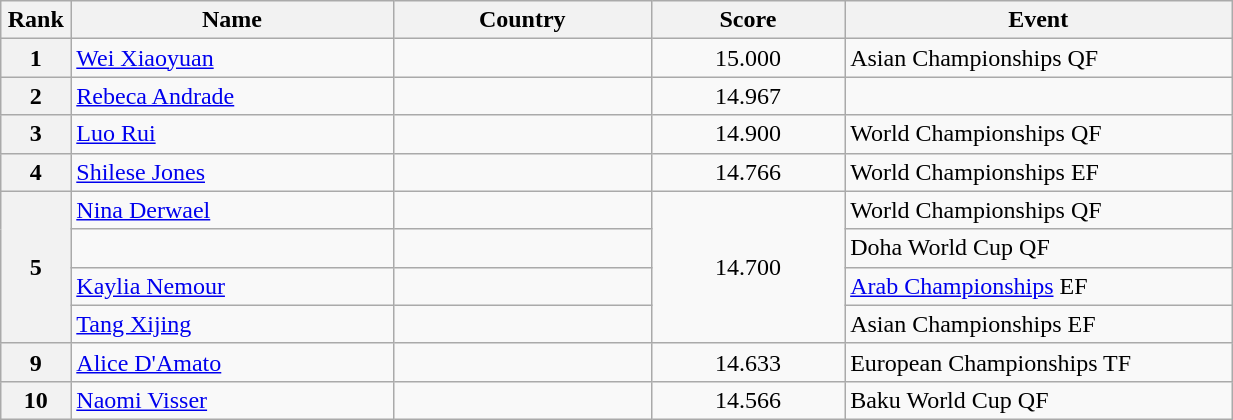<table class="wikitable sortable" style="width:65%;">
<tr>
<th style="text-align:center; width:5%;">Rank</th>
<th style="text-align:center; width:25%;">Name</th>
<th style="text-align:center; width:20%;">Country</th>
<th style="text-align:center; width:15%;">Score</th>
<th style="text-align:center; width:30%;">Event</th>
</tr>
<tr>
<th>1</th>
<td><a href='#'>Wei Xiaoyuan</a></td>
<td></td>
<td align="center">15.000</td>
<td>Asian Championships QF</td>
</tr>
<tr>
<th>2</th>
<td><a href='#'>Rebeca Andrade</a></td>
<td></td>
<td align="center">14.967</td>
<td></td>
</tr>
<tr>
<th>3</th>
<td><a href='#'>Luo Rui</a></td>
<td></td>
<td align="center">14.900</td>
<td>World Championships QF</td>
</tr>
<tr>
<th>4</th>
<td><a href='#'>Shilese Jones</a></td>
<td></td>
<td align="center">14.766</td>
<td>World Championships EF</td>
</tr>
<tr>
<th rowspan="4">5</th>
<td><a href='#'>Nina Derwael</a></td>
<td></td>
<td rowspan="4" align="center">14.700</td>
<td>World Championships QF</td>
</tr>
<tr>
<td></td>
<td></td>
<td>Doha World Cup QF</td>
</tr>
<tr>
<td><a href='#'>Kaylia Nemour</a></td>
<td></td>
<td><a href='#'>Arab Championships</a> EF</td>
</tr>
<tr>
<td><a href='#'>Tang Xijing</a></td>
<td></td>
<td>Asian Championships EF</td>
</tr>
<tr>
<th>9</th>
<td><a href='#'>Alice D'Amato</a></td>
<td></td>
<td align="center">14.633</td>
<td>European Championships TF</td>
</tr>
<tr>
<th>10</th>
<td><a href='#'>Naomi Visser</a></td>
<td></td>
<td align="center">14.566</td>
<td>Baku World Cup QF</td>
</tr>
</table>
